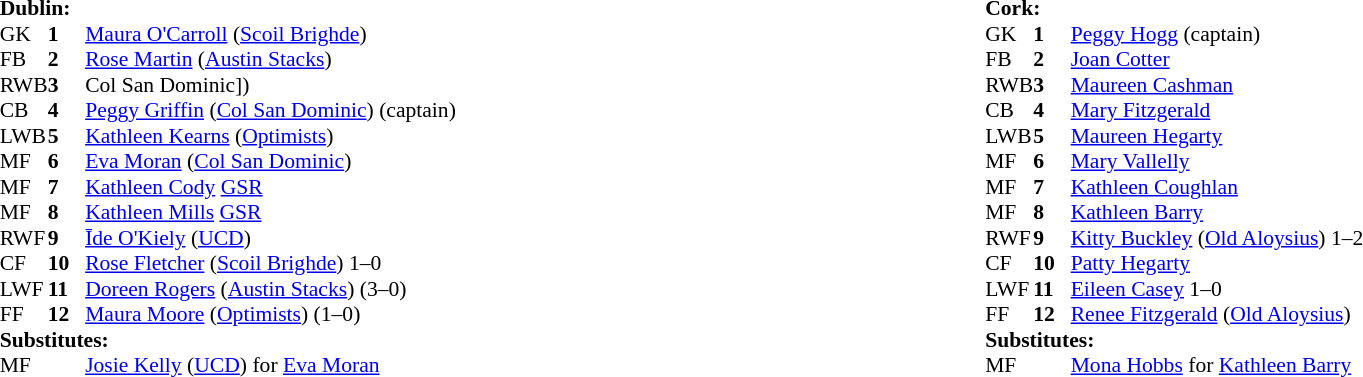<table width="100%">
<tr>
<td valign="top" width="50%"><br><table style="font-size: 90%" cellspacing="0" cellpadding="0" align=center>
<tr>
<td colspan="4"><strong>Dublin:</strong></td>
</tr>
<tr>
<th width="25"></th>
<th width="25"></th>
</tr>
<tr>
<td>GK</td>
<td><strong>1</strong></td>
<td><a href='#'>Maura O'Carroll</a> (<a href='#'>Scoil Brighde</a>)</td>
</tr>
<tr>
<td>FB</td>
<td><strong>2</strong></td>
<td><a href='#'>Rose Martin</a> (<a href='#'>Austin Stacks</a>)</td>
</tr>
<tr>
<td>RWB</td>
<td><strong>3</strong></td>
<td>Col San Dominic])</td>
</tr>
<tr>
<td>CB</td>
<td><strong>4</strong></td>
<td><a href='#'>Peggy Griffin</a> (<a href='#'>Col San Dominic</a>) (captain)</td>
</tr>
<tr>
<td>LWB</td>
<td><strong>5</strong></td>
<td><a href='#'>Kathleen Kearns</a> (<a href='#'>Optimists</a>)</td>
</tr>
<tr>
<td>MF</td>
<td><strong>6</strong></td>
<td><a href='#'>Eva Moran</a> (<a href='#'>Col San Dominic</a>)</td>
</tr>
<tr>
<td>MF</td>
<td><strong>7</strong></td>
<td><a href='#'>Kathleen Cody</a> <a href='#'>GSR</a></td>
</tr>
<tr>
<td>MF</td>
<td><strong>8</strong></td>
<td><a href='#'>Kathleen Mills</a> <a href='#'>GSR</a></td>
</tr>
<tr>
<td>RWF</td>
<td><strong>9</strong></td>
<td><a href='#'>Īde O'Kiely</a> (<a href='#'>UCD</a>)</td>
</tr>
<tr>
<td>CF</td>
<td><strong>10</strong></td>
<td><a href='#'>Rose Fletcher</a> (<a href='#'>Scoil Brighde</a>) 1–0</td>
</tr>
<tr>
<td>LWF</td>
<td><strong>11</strong></td>
<td><a href='#'>Doreen Rogers</a> (<a href='#'>Austin Stacks</a>) (3–0)</td>
</tr>
<tr>
<td>FF</td>
<td><strong>12</strong></td>
<td><a href='#'>Maura Moore</a> (<a href='#'>Optimists</a>) (1–0)</td>
</tr>
<tr>
<td colspan=4><strong>Substitutes:</strong></td>
</tr>
<tr>
<td>MF</td>
<td></td>
<td><a href='#'>Josie Kelly</a> (<a href='#'>UCD</a>) for <a href='#'>Eva Moran</a> </td>
</tr>
</table>
</td>
<td valign="top" width="50%"><br><table style="font-size: 90%" cellspacing="0" cellpadding="0" align=center>
<tr>
<td colspan="4"><strong>Cork:</strong></td>
</tr>
<tr>
<th width="25"></th>
<th width="25"></th>
</tr>
<tr>
<td>GK</td>
<td><strong>1</strong></td>
<td><a href='#'>Peggy Hogg</a> (captain)</td>
</tr>
<tr>
<td>FB</td>
<td><strong>2</strong></td>
<td><a href='#'>Joan Cotter</a></td>
</tr>
<tr>
<td>RWB</td>
<td><strong>3</strong></td>
<td><a href='#'>Maureen Cashman</a></td>
</tr>
<tr>
<td>CB</td>
<td><strong>4</strong></td>
<td><a href='#'>Mary Fitzgerald</a></td>
</tr>
<tr>
<td>LWB</td>
<td><strong>5</strong></td>
<td><a href='#'>Maureen Hegarty</a></td>
</tr>
<tr>
<td>MF</td>
<td><strong>6</strong></td>
<td><a href='#'>Mary Vallelly</a></td>
</tr>
<tr>
<td>MF</td>
<td><strong>7</strong></td>
<td><a href='#'>Kathleen Coughlan</a></td>
</tr>
<tr>
<td>MF</td>
<td><strong>8</strong></td>
<td><a href='#'>Kathleen Barry</a></td>
</tr>
<tr>
<td>RWF</td>
<td><strong>9</strong></td>
<td><a href='#'>Kitty Buckley</a> (<a href='#'>Old Aloysius</a>) 1–2</td>
</tr>
<tr>
<td>CF</td>
<td><strong>10</strong></td>
<td><a href='#'>Patty Hegarty</a></td>
</tr>
<tr>
<td>LWF</td>
<td><strong>11</strong></td>
<td><a href='#'>Eileen Casey</a> 1–0</td>
</tr>
<tr>
<td>FF</td>
<td><strong>12</strong></td>
<td><a href='#'>Renee Fitzgerald</a> (<a href='#'>Old Aloysius</a>)</td>
</tr>
<tr>
<td colspan=4><strong>Substitutes:</strong></td>
</tr>
<tr>
<td>MF</td>
<td></td>
<td><a href='#'>Mona Hobbs</a> for <a href='#'>Kathleen Barry</a> </td>
</tr>
<tr>
</tr>
</table>
</td>
</tr>
</table>
